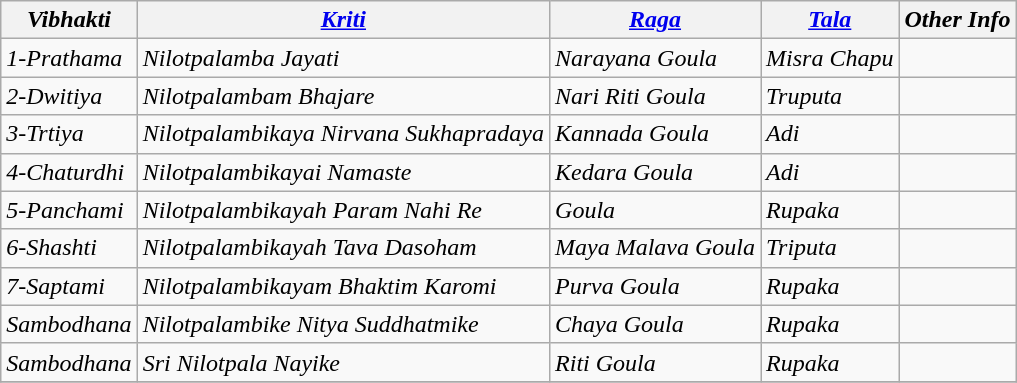<table class="wikitable">
<tr>
<th><em>Vibhakti</em></th>
<th><em><a href='#'>Kriti</a></em></th>
<th><em><a href='#'>Raga</a></em></th>
<th><em><a href='#'>Tala</a></em></th>
<th><em>Other Info</em></th>
</tr>
<tr>
<td><em>1-Prathama</em></td>
<td><em>Nilotpalamba Jayati</em></td>
<td><em>Narayana Goula</em></td>
<td><em>Misra Chapu</em></td>
<td></td>
</tr>
<tr>
<td><em>2-Dwitiya</em></td>
<td><em>Nilotpalambam Bhajare</em></td>
<td><em>Nari Riti Goula</em></td>
<td><em>Truputa</em></td>
<td></td>
</tr>
<tr>
<td><em>3-Trtiya</em></td>
<td><em>Nilotpalambikaya Nirvana Sukhapradaya</em></td>
<td><em>Kannada Goula</em></td>
<td><em>Adi</em></td>
<td></td>
</tr>
<tr>
<td><em>4-Chaturdhi</em></td>
<td><em>Nilotpalambikayai Namaste</em></td>
<td><em>Kedara Goula</em></td>
<td><em>Adi</em></td>
<td></td>
</tr>
<tr>
<td><em>5-Panchami</em></td>
<td><em>Nilotpalambikayah Param Nahi Re</em></td>
<td><em>Goula</em></td>
<td><em>Rupaka</em></td>
<td></td>
</tr>
<tr>
<td><em>6-Shashti</em></td>
<td><em>Nilotpalambikayah Tava Dasoham</em></td>
<td><em>Maya Malava Goula</em></td>
<td><em>Triputa</em></td>
<td></td>
</tr>
<tr>
<td><em>7-Saptami</em></td>
<td><em>Nilotpalambikayam Bhaktim Karomi</em></td>
<td><em>Purva Goula</em></td>
<td><em>Rupaka</em></td>
<td></td>
</tr>
<tr>
<td><em>Sambodhana</em></td>
<td><em>Nilotpalambike Nitya Suddhatmike</em></td>
<td><em>Chaya Goula</em></td>
<td><em>Rupaka</em></td>
<td></td>
</tr>
<tr>
<td><em>Sambodhana</em></td>
<td><em>Sri Nilotpala Nayike</em></td>
<td><em>Riti Goula</em></td>
<td><em>Rupaka</em></td>
<td></td>
</tr>
<tr>
</tr>
</table>
